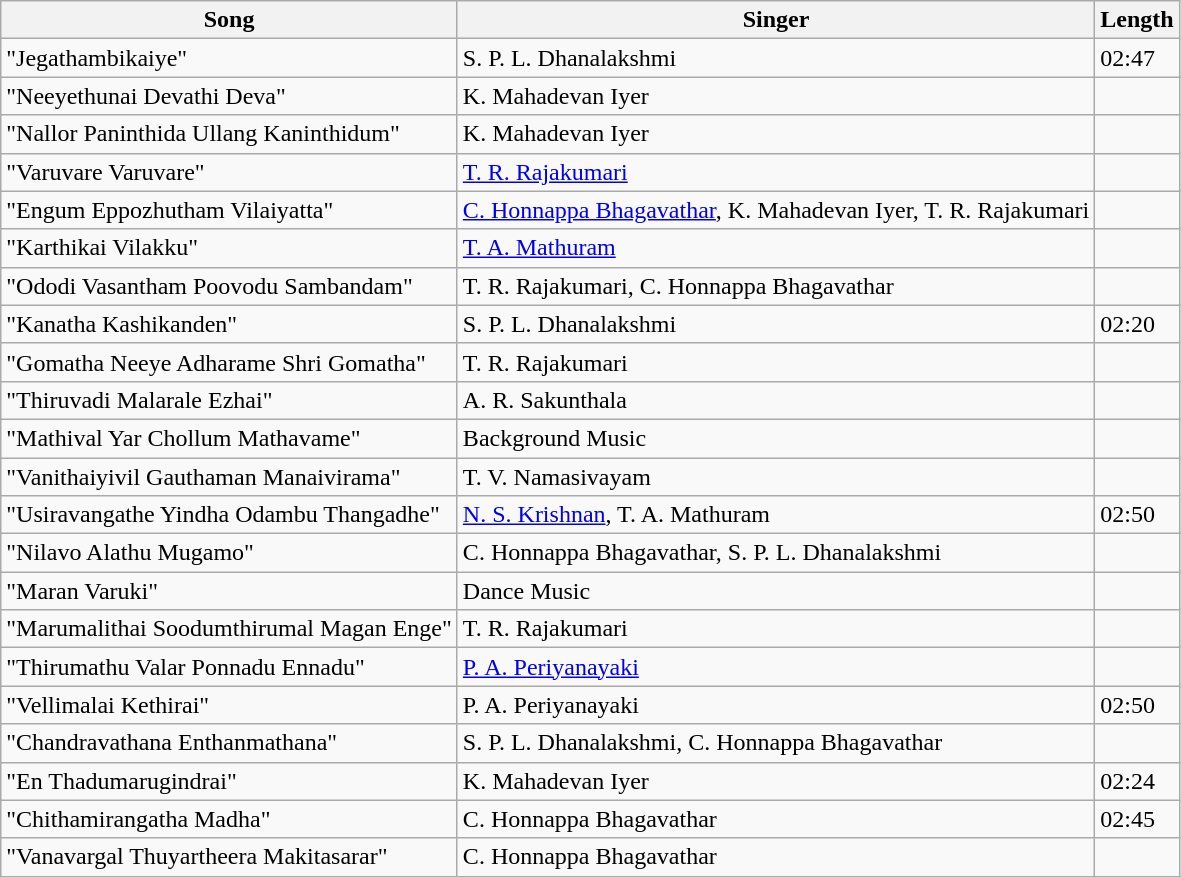<table class="wikitable">
<tr>
<th>Song</th>
<th>Singer</th>
<th>Length</th>
</tr>
<tr>
<td>"Jegathambikaiye"</td>
<td>S. P. L. Dhanalakshmi</td>
<td>02:47</td>
</tr>
<tr>
<td>"Neeyethunai Devathi Deva"</td>
<td>K. Mahadevan Iyer</td>
<td></td>
</tr>
<tr>
<td>"Nallor Paninthida Ullang Kaninthidum"</td>
<td>K. Mahadevan Iyer</td>
<td></td>
</tr>
<tr>
<td>"Varuvare Varuvare"</td>
<td><a href='#'>T. R. Rajakumari</a></td>
<td></td>
</tr>
<tr>
<td>"Engum Eppozhutham Vilaiyatta"</td>
<td><a href='#'>C. Honnappa Bhagavathar</a>, K. Mahadevan Iyer, T. R. Rajakumari</td>
<td></td>
</tr>
<tr>
<td>"Karthikai Vilakku"</td>
<td><a href='#'>T. A. Mathuram</a></td>
<td></td>
</tr>
<tr>
<td>"Ododi Vasantham Poovodu Sambandam"</td>
<td>T. R. Rajakumari, C. Honnappa Bhagavathar</td>
<td></td>
</tr>
<tr>
<td>"Kanatha Kashikanden"</td>
<td>S. P. L. Dhanalakshmi</td>
<td>02:20</td>
</tr>
<tr>
<td>"Gomatha Neeye Adharame Shri Gomatha"</td>
<td>T. R. Rajakumari</td>
<td></td>
</tr>
<tr>
<td>"Thiruvadi Malarale Ezhai"</td>
<td>A. R. Sakunthala</td>
<td></td>
</tr>
<tr>
<td>"Mathival Yar Chollum Mathavame"</td>
<td>Background Music</td>
<td></td>
</tr>
<tr>
<td>"Vanithaiyivil Gauthaman Manaivirama"</td>
<td>T. V. Namasivayam</td>
<td></td>
</tr>
<tr>
<td>"Usiravangathe Yindha Odambu Thangadhe"</td>
<td><a href='#'>N. S. Krishnan</a>, T. A. Mathuram</td>
<td>02:50</td>
</tr>
<tr>
<td>"Nilavo Alathu Mugamo"</td>
<td>C. Honnappa Bhagavathar, S. P. L. Dhanalakshmi</td>
<td></td>
</tr>
<tr>
<td>"Maran Varuki"</td>
<td>Dance Music</td>
<td></td>
</tr>
<tr>
<td>"Marumalithai Soodumthirumal Magan Enge"</td>
<td>T. R. Rajakumari</td>
<td></td>
</tr>
<tr>
<td>"Thirumathu Valar Ponnadu Ennadu"</td>
<td><a href='#'>P. A. Periyanayaki</a></td>
<td></td>
</tr>
<tr>
<td>"Vellimalai Kethirai"</td>
<td>P. A. Periyanayaki</td>
<td>02:50</td>
</tr>
<tr>
<td>"Chandravathana Enthanmathana"</td>
<td>S. P. L. Dhanalakshmi, C. Honnappa Bhagavathar</td>
<td></td>
</tr>
<tr>
<td>"En Thadumarugindrai"</td>
<td>K. Mahadevan Iyer</td>
<td>02:24</td>
</tr>
<tr>
<td>"Chithamirangatha Madha"</td>
<td>C. Honnappa Bhagavathar</td>
<td>02:45</td>
</tr>
<tr>
<td>"Vanavargal Thuyartheera Makitasarar"</td>
<td>C. Honnappa Bhagavathar</td>
<td></td>
</tr>
</table>
